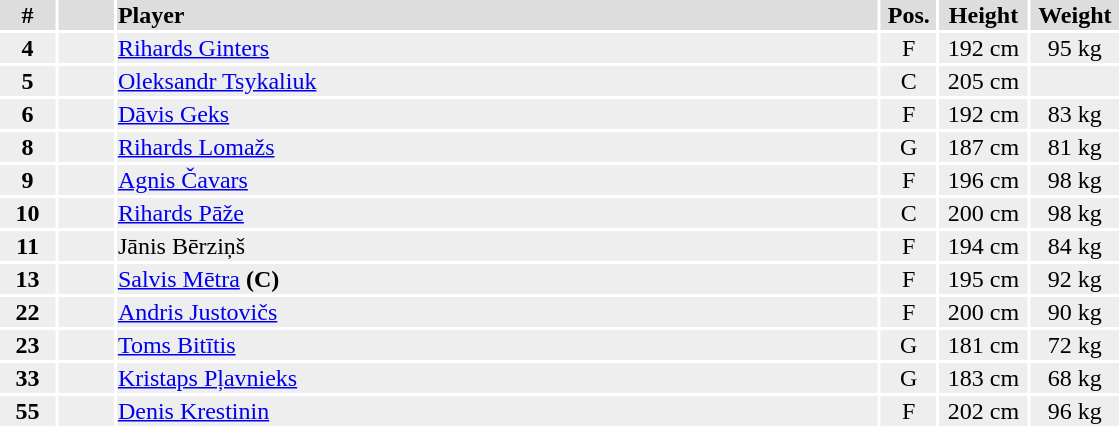<table width=750>
<tr bgcolor="#dddddd">
<th width=5%>#</th>
<th width=5%></th>
<td align=left!!width=35%><strong>Player</strong></td>
<th width=5%><strong>Pos.</strong></th>
<th width=8%><strong>Height</strong></th>
<th width=8%><strong>Weight</strong></th>
</tr>
<tr bgcolor="#eeeeee">
<td align=center><strong>4</strong></td>
<td align=center></td>
<td><a href='#'>Rihards Ginters</a></td>
<td align=center>F</td>
<td align=center>192 cm</td>
<td align=center>95 kg</td>
</tr>
<tr bgcolor="#eeeeee">
<td align=center><strong>5</strong></td>
<td align=center></td>
<td><a href='#'>Oleksandr Tsykaliuk</a></td>
<td align=center>C</td>
<td align=center>205 cm</td>
<td align=center></td>
</tr>
<tr bgcolor="#eeeeee">
<td align=center><strong>6</strong></td>
<td align=center></td>
<td><a href='#'>Dāvis Geks</a></td>
<td align=center>F</td>
<td align=center>192 cm</td>
<td align=center>83 kg</td>
</tr>
<tr bgcolor="#eeeeee">
<td align=center><strong>8</strong></td>
<td align=center></td>
<td><a href='#'>Rihards Lomažs</a></td>
<td align=center>G</td>
<td align=center>187 cm</td>
<td align=center>81 kg</td>
</tr>
<tr bgcolor="#eeeeee">
<td align=center><strong>9</strong></td>
<td align=center></td>
<td><a href='#'>Agnis Čavars</a></td>
<td align=center>F</td>
<td align=center>196 cm</td>
<td align=center>98 kg</td>
</tr>
<tr bgcolor="#eeeeee">
<td align=center><strong>10</strong></td>
<td align=center></td>
<td><a href='#'>Rihards Pāže</a></td>
<td align=center>C</td>
<td align=center>200 cm</td>
<td align=center>98 kg</td>
</tr>
<tr bgcolor="#eeeeee">
<td align=center><strong>11</strong></td>
<td align=center></td>
<td>Jānis Bērziņš</td>
<td align=center>F</td>
<td align=center>194 cm</td>
<td align=center>84 kg</td>
</tr>
<tr bgcolor="#eeeeee">
<td align=center><strong>13</strong></td>
<td align=center></td>
<td><a href='#'>Salvis Mētra</a> <strong>(C)</strong></td>
<td align=center>F</td>
<td align=center>195 cm</td>
<td align=center>92 kg</td>
</tr>
<tr bgcolor="#eeeeee">
<td align=center><strong>22</strong></td>
<td align=center></td>
<td><a href='#'>Andris Justovičs</a></td>
<td align=center>F</td>
<td align=center>200 cm</td>
<td align=center>90 kg</td>
</tr>
<tr bgcolor="#eeeeee">
<td align=center><strong>23</strong></td>
<td align=center></td>
<td><a href='#'>Toms Bitītis</a></td>
<td align=center>G</td>
<td align=center>181 cm</td>
<td align=center>72 kg</td>
</tr>
<tr bgcolor="#eeeeee">
<td align=center><strong>33</strong></td>
<td align=center></td>
<td><a href='#'>Kristaps Pļavnieks</a></td>
<td align=center>G</td>
<td align=center>183 cm</td>
<td align=center>68 kg</td>
</tr>
<tr bgcolor="#eeeeee">
<td align=center><strong>55</strong></td>
<td align=center></td>
<td><a href='#'>Denis Krestinin</a></td>
<td align=center>F</td>
<td align=center>202 cm</td>
<td align=center>96 kg</td>
</tr>
</table>
